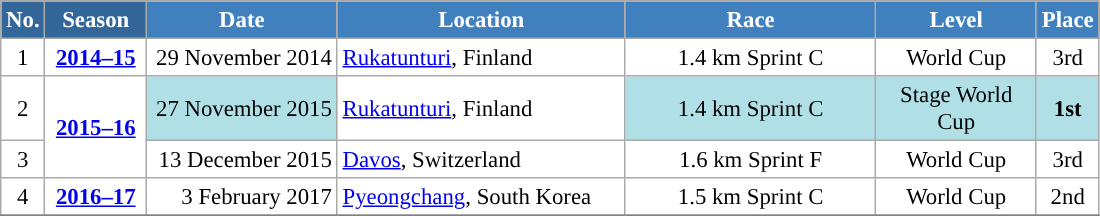<table class="wikitable sortable" style="font-size:95%; text-align:center; border:grey solid 1px; border-collapse:collapse; background:#ffffff;">
<tr style="background:#efefef;">
<th style="background-color:#369; color:white;">No.</th>
<th style="background-color:#369; color:white;">Season</th>
<th style="background-color:#4180be; color:white; width:120px;">Date</th>
<th style="background-color:#4180be; color:white; width:185px;">Location</th>
<th style="background-color:#4180be; color:white; width:160px;">Race</th>
<th style="background-color:#4180be; color:white; width:100px;">Level</th>
<th style="background-color:#4180be; color:white;">Place</th>
</tr>
<tr>
<td align=center>1</td>
<td rowspan=1 align=center><strong> <a href='#'>2014–15</a> </strong></td>
<td align=right>29 November 2014</td>
<td align=left> <a href='#'>Rukatunturi</a>, Finland</td>
<td>1.4 km Sprint C</td>
<td>World Cup</td>
<td>3rd</td>
</tr>
<tr>
<td align=center>2</td>
<td rowspan=2 align=center><strong><a href='#'>2015–16</a></strong></td>
<td bgcolor="#BOEOE6" align=right>27 November 2015</td>
<td align=left> <a href='#'>Rukatunturi</a>, Finland</td>
<td bgcolor="#BOEOE6">1.4 km Sprint C</td>
<td bgcolor="#BOEOE6">Stage World Cup</td>
<td bgcolor="#BOEOE6"><strong>1st</strong></td>
</tr>
<tr>
<td align=center>3</td>
<td align=right>13 December 2015</td>
<td align=left> <a href='#'>Davos</a>, Switzerland</td>
<td>1.6 km Sprint F</td>
<td>World Cup</td>
<td>3rd</td>
</tr>
<tr>
<td align=center>4</td>
<td rowspan=1 align=center><strong> <a href='#'>2016–17</a> </strong></td>
<td align=right>3 February 2017</td>
<td align=left> <a href='#'>Pyeongchang</a>, South Korea</td>
<td>1.5 km Sprint C</td>
<td>World Cup</td>
<td>2nd</td>
</tr>
<tr>
</tr>
</table>
